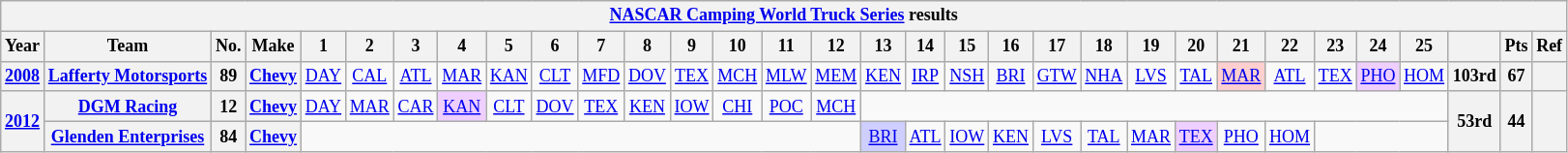<table class="wikitable" style="text-align:center; font-size:75%">
<tr>
<th colspan=32><a href='#'>NASCAR Camping World Truck Series</a> results</th>
</tr>
<tr>
<th>Year</th>
<th>Team</th>
<th>No.</th>
<th>Make</th>
<th>1</th>
<th>2</th>
<th>3</th>
<th>4</th>
<th>5</th>
<th>6</th>
<th>7</th>
<th>8</th>
<th>9</th>
<th>10</th>
<th>11</th>
<th>12</th>
<th>13</th>
<th>14</th>
<th>15</th>
<th>16</th>
<th>17</th>
<th>18</th>
<th>19</th>
<th>20</th>
<th>21</th>
<th>22</th>
<th>23</th>
<th>24</th>
<th>25</th>
<th></th>
<th>Pts</th>
<th>Ref</th>
</tr>
<tr>
<th><a href='#'>2008</a></th>
<th><a href='#'>Lafferty Motorsports</a></th>
<th>89</th>
<th><a href='#'>Chevy</a></th>
<td><a href='#'>DAY</a></td>
<td><a href='#'>CAL</a></td>
<td><a href='#'>ATL</a></td>
<td><a href='#'>MAR</a></td>
<td><a href='#'>KAN</a></td>
<td><a href='#'>CLT</a></td>
<td><a href='#'>MFD</a></td>
<td><a href='#'>DOV</a></td>
<td><a href='#'>TEX</a></td>
<td><a href='#'>MCH</a></td>
<td><a href='#'>MLW</a></td>
<td><a href='#'>MEM</a></td>
<td><a href='#'>KEN</a></td>
<td><a href='#'>IRP</a></td>
<td><a href='#'>NSH</a></td>
<td><a href='#'>BRI</a></td>
<td><a href='#'>GTW</a></td>
<td><a href='#'>NHA</a></td>
<td><a href='#'>LVS</a></td>
<td><a href='#'>TAL</a></td>
<td style="background:#FFCFCF;"><a href='#'>MAR</a><br></td>
<td><a href='#'>ATL</a></td>
<td><a href='#'>TEX</a></td>
<td style="background:#EFCFFF;"><a href='#'>PHO</a><br></td>
<td><a href='#'>HOM</a></td>
<th>103rd</th>
<th>67</th>
<th></th>
</tr>
<tr>
<th rowspan=2><a href='#'>2012</a></th>
<th><a href='#'>DGM Racing</a></th>
<th>12</th>
<th><a href='#'>Chevy</a></th>
<td><a href='#'>DAY</a></td>
<td><a href='#'>MAR</a></td>
<td><a href='#'>CAR</a></td>
<td style="background:#EFCFFF;"><a href='#'>KAN</a><br></td>
<td><a href='#'>CLT</a></td>
<td><a href='#'>DOV</a></td>
<td><a href='#'>TEX</a></td>
<td><a href='#'>KEN</a></td>
<td><a href='#'>IOW</a></td>
<td><a href='#'>CHI</a></td>
<td><a href='#'>POC</a></td>
<td><a href='#'>MCH</a></td>
<td colspan=13></td>
<th rowspan=2>53rd</th>
<th rowspan=2>44</th>
<th rowspan=2></th>
</tr>
<tr>
<th><a href='#'>Glenden Enterprises</a></th>
<th>84</th>
<th><a href='#'>Chevy</a></th>
<td colspan=12></td>
<td style="background:#CFCFFF;"><a href='#'>BRI</a><br></td>
<td><a href='#'>ATL</a></td>
<td><a href='#'>IOW</a></td>
<td><a href='#'>KEN</a></td>
<td><a href='#'>LVS</a></td>
<td><a href='#'>TAL</a></td>
<td><a href='#'>MAR</a></td>
<td style="background:#EFCFFF;"><a href='#'>TEX</a><br></td>
<td><a href='#'>PHO</a></td>
<td><a href='#'>HOM</a></td>
<td colspan=3></td>
</tr>
</table>
